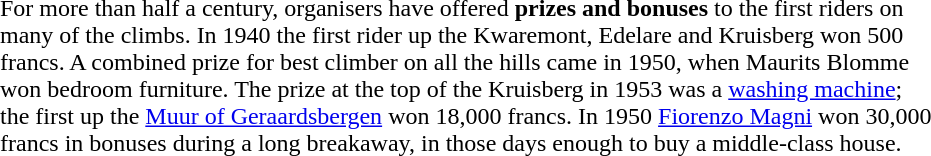<table class="toccolours" cellpadding="2" width="50%">
<tr>
<td>For more than half a century, organisers have offered <strong>prizes and bonuses</strong> to the first riders on many of the climbs. In 1940 the first rider up the Kwaremont, Edelare and Kruisberg won 500 francs. A combined prize for best climber on all the hills came in 1950, when Maurits Blomme won bedroom furniture. The prize at the top of the Kruisberg in 1953 was a <a href='#'>washing machine</a>; the first up the <a href='#'>Muur of Geraardsbergen</a> won 18,000 francs. In 1950 <a href='#'>Fiorenzo Magni</a> won 30,000 francs in bonuses during a long breakaway, in those days enough to buy a middle-class house.</td>
</tr>
</table>
